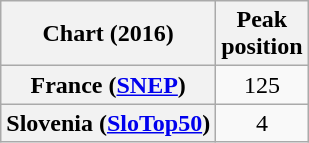<table class="wikitable sortable plainrowheaders" style="text-align:center">
<tr>
<th scope="col">Chart (2016)</th>
<th>Peak<br>position</th>
</tr>
<tr>
<th scope="row">France (<a href='#'>SNEP</a>)</th>
<td>125</td>
</tr>
<tr>
<th scope="row">Slovenia (<a href='#'>SloTop50</a>)</th>
<td>4</td>
</tr>
</table>
